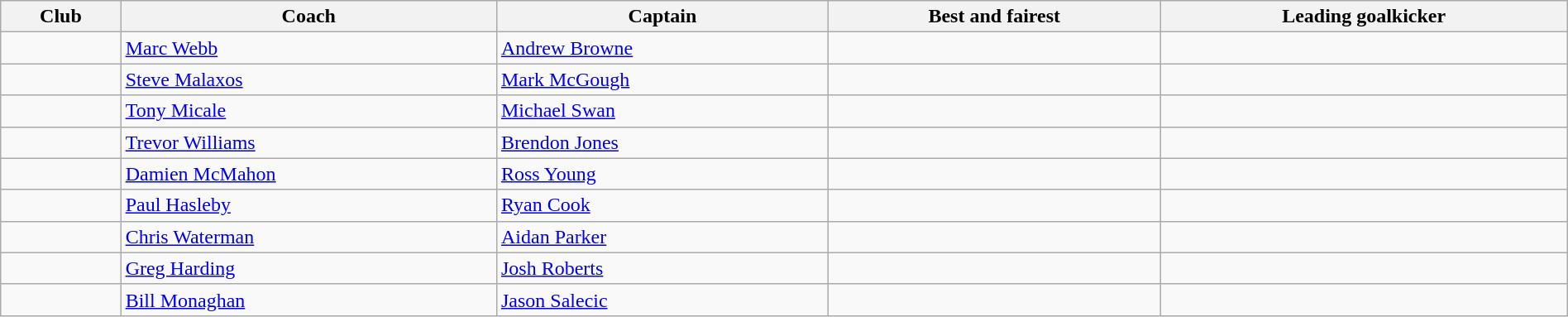<table class="wikitable" width="100%">
<tr>
<th>Club</th>
<th>Coach</th>
<th>Captain</th>
<th>Best and fairest</th>
<th>Leading goalkicker</th>
</tr>
<tr>
<td></td>
<td><a href='#'>Marc Webb</a></td>
<td><a href='#'>Andrew Browne</a></td>
<td></td>
<td></td>
</tr>
<tr>
<td></td>
<td><a href='#'>Steve Malaxos</a></td>
<td><a href='#'>Mark McGough</a></td>
<td></td>
<td></td>
</tr>
<tr>
<td></td>
<td><a href='#'>Tony Micale</a></td>
<td><a href='#'>Michael Swan</a></td>
<td></td>
<td></td>
</tr>
<tr>
<td></td>
<td><a href='#'>Trevor Williams</a></td>
<td><a href='#'>Brendon Jones</a></td>
<td></td>
<td></td>
</tr>
<tr>
<td></td>
<td><a href='#'>Damien McMahon</a></td>
<td><a href='#'>Ross Young</a></td>
<td></td>
<td></td>
</tr>
<tr>
<td></td>
<td><a href='#'>Paul Hasleby</a></td>
<td><a href='#'>Ryan Cook</a></td>
<td></td>
<td></td>
</tr>
<tr>
<td></td>
<td><a href='#'>Chris Waterman</a></td>
<td><a href='#'>Aidan Parker</a></td>
<td></td>
<td></td>
</tr>
<tr>
<td></td>
<td><a href='#'>Greg Harding</a></td>
<td><a href='#'>Josh Roberts</a></td>
<td></td>
<td></td>
</tr>
<tr>
<td></td>
<td><a href='#'>Bill Monaghan</a></td>
<td><a href='#'>Jason Salecic</a></td>
<td></td>
<td></td>
</tr>
</table>
